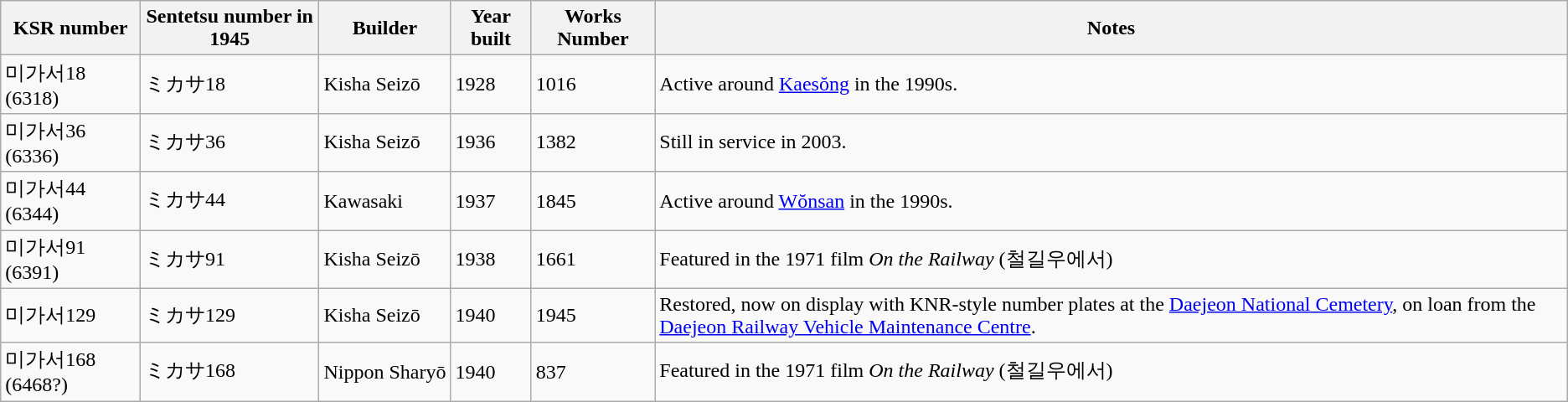<table class="wikitable">
<tr>
<th>KSR number</th>
<th>Sentetsu number in 1945</th>
<th>Builder</th>
<th>Year built</th>
<th>Works Number</th>
<th>Notes</th>
</tr>
<tr>
<td>미가서18 (6318)</td>
<td>ミカサ18</td>
<td>Kisha Seizō</td>
<td>1928</td>
<td>1016</td>
<td>Active around <a href='#'>Kaesŏng</a> in the 1990s.</td>
</tr>
<tr>
<td>미가서36 (6336)</td>
<td>ミカサ36</td>
<td>Kisha Seizō</td>
<td>1936</td>
<td>1382</td>
<td>Still in service in 2003.</td>
</tr>
<tr>
<td>미가서44 (6344)</td>
<td>ミカサ44</td>
<td>Kawasaki</td>
<td>1937</td>
<td>1845</td>
<td>Active around <a href='#'>Wŏnsan</a> in the 1990s.</td>
</tr>
<tr>
<td>미가서91 (6391)</td>
<td>ミカサ91</td>
<td>Kisha Seizō</td>
<td>1938</td>
<td>1661</td>
<td>Featured in the 1971 film <em>On the Railway</em> (철길우에서)</td>
</tr>
<tr>
<td>미가서129</td>
<td>ミカサ129</td>
<td>Kisha Seizō</td>
<td>1940</td>
<td>1945</td>
<td>Restored, now on display with KNR-style number plates at the <a href='#'>Daejeon National Cemetery</a>, on loan from the <a href='#'>Daejeon Railway Vehicle Maintenance Centre</a>.</td>
</tr>
<tr>
<td>미가서168 (6468?)</td>
<td>ミカサ168</td>
<td>Nippon Sharyō</td>
<td>1940</td>
<td>837</td>
<td>Featured in the 1971 film <em>On the Railway</em> (철길우에서)</td>
</tr>
</table>
